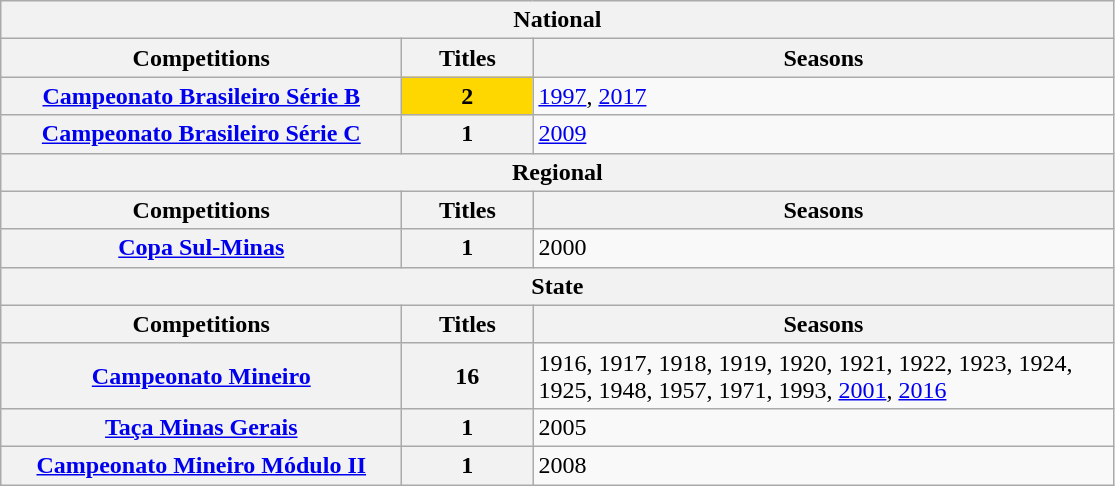<table class="wikitable">
<tr>
<th colspan="3">National</th>
</tr>
<tr>
<th style="width:260px">Competitions</th>
<th style="width:80px">Titles</th>
<th style="width:380px">Seasons</th>
</tr>
<tr>
<th style="text-align:center"><a href='#'>Campeonato Brasileiro Série B</a></th>
<td bgcolor="gold" style="text-align:center"><strong>2</strong></td>
<td align="left"><a href='#'>1997</a>, <a href='#'>2017</a></td>
</tr>
<tr>
<th style="text-align:center"><a href='#'>Campeonato Brasileiro Série C</a></th>
<th style="text-align:center"><strong>1</strong></th>
<td align="left"><a href='#'>2009</a></td>
</tr>
<tr>
<th colspan="3">Regional</th>
</tr>
<tr>
<th>Competitions</th>
<th>Titles</th>
<th>Seasons</th>
</tr>
<tr>
<th><a href='#'>Copa Sul-Minas</a></th>
<th style="text-align:center"><strong>1</strong></th>
<td align="left">2000</td>
</tr>
<tr>
<th colspan="3">State</th>
</tr>
<tr>
<th>Competitions</th>
<th>Titles</th>
<th>Seasons</th>
</tr>
<tr>
<th style="text-align:center"><a href='#'>Campeonato Mineiro</a></th>
<th style="text-align:center"><strong>16</strong></th>
<td align="left">1916, 1917, 1918, 1919, 1920, 1921, 1922, 1923, 1924, 1925, 1948, 1957, 1971, 1993, <a href='#'>2001</a>, <a href='#'>2016</a></td>
</tr>
<tr>
<th style="text-align:center"><a href='#'>Taça Minas Gerais</a></th>
<th style="text-align:center"><strong>1</strong></th>
<td align="left">2005</td>
</tr>
<tr>
<th style="text-align:center"><a href='#'>Campeonato Mineiro Módulo II</a></th>
<th style="text-align:center"><strong>1</strong></th>
<td align="left">2008</td>
</tr>
</table>
